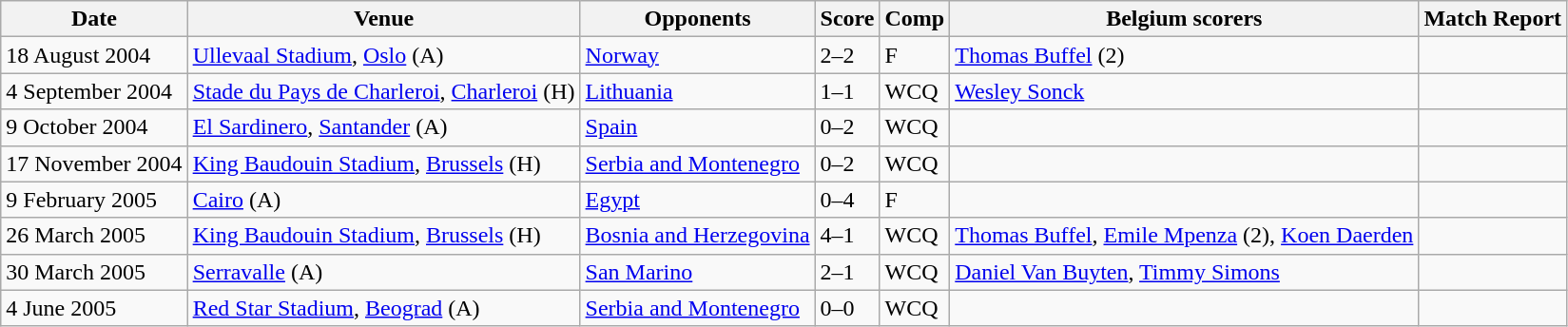<table class="wikitable">
<tr>
<th>Date</th>
<th>Venue</th>
<th>Opponents</th>
<th>Score</th>
<th>Comp</th>
<th>Belgium scorers</th>
<th>Match Report</th>
</tr>
<tr>
<td>18 August 2004</td>
<td><a href='#'>Ullevaal Stadium</a>, <a href='#'>Oslo</a> (A)</td>
<td><a href='#'>Norway</a></td>
<td>2–2</td>
<td>F</td>
<td><a href='#'>Thomas Buffel</a> (2)</td>
<td></td>
</tr>
<tr>
<td>4 September 2004</td>
<td><a href='#'>Stade du Pays de Charleroi</a>, <a href='#'>Charleroi</a> (H)</td>
<td><a href='#'>Lithuania</a></td>
<td>1–1</td>
<td>WCQ</td>
<td><a href='#'>Wesley Sonck</a></td>
<td> </td>
</tr>
<tr>
<td>9 October 2004</td>
<td><a href='#'>El Sardinero</a>, <a href='#'>Santander</a> (A)</td>
<td><a href='#'>Spain</a></td>
<td>0–2</td>
<td>WCQ</td>
<td></td>
<td> </td>
</tr>
<tr>
<td>17 November 2004</td>
<td><a href='#'>King Baudouin Stadium</a>, <a href='#'>Brussels</a> (H)</td>
<td><a href='#'>Serbia and Montenegro</a></td>
<td>0–2</td>
<td>WCQ</td>
<td></td>
<td> </td>
</tr>
<tr>
<td>9 February 2005</td>
<td><a href='#'>Cairo</a> (A)</td>
<td><a href='#'>Egypt</a></td>
<td>0–4</td>
<td>F</td>
<td></td>
<td></td>
</tr>
<tr>
<td>26 March 2005</td>
<td><a href='#'>King Baudouin Stadium</a>, <a href='#'>Brussels</a> (H)</td>
<td><a href='#'>Bosnia and Herzegovina</a></td>
<td>4–1</td>
<td>WCQ</td>
<td><a href='#'>Thomas Buffel</a>, <a href='#'>Emile Mpenza</a> (2), <a href='#'>Koen Daerden</a></td>
<td> </td>
</tr>
<tr>
<td>30 March 2005</td>
<td><a href='#'>Serravalle</a> (A)</td>
<td><a href='#'>San Marino</a></td>
<td>2–1</td>
<td>WCQ</td>
<td><a href='#'>Daniel Van Buyten</a>, <a href='#'>Timmy Simons</a></td>
<td> </td>
</tr>
<tr>
<td>4 June 2005</td>
<td><a href='#'>Red Star Stadium</a>, <a href='#'>Beograd</a> (A)</td>
<td><a href='#'>Serbia and Montenegro</a></td>
<td>0–0</td>
<td>WCQ</td>
<td></td>
<td> </td>
</tr>
</table>
